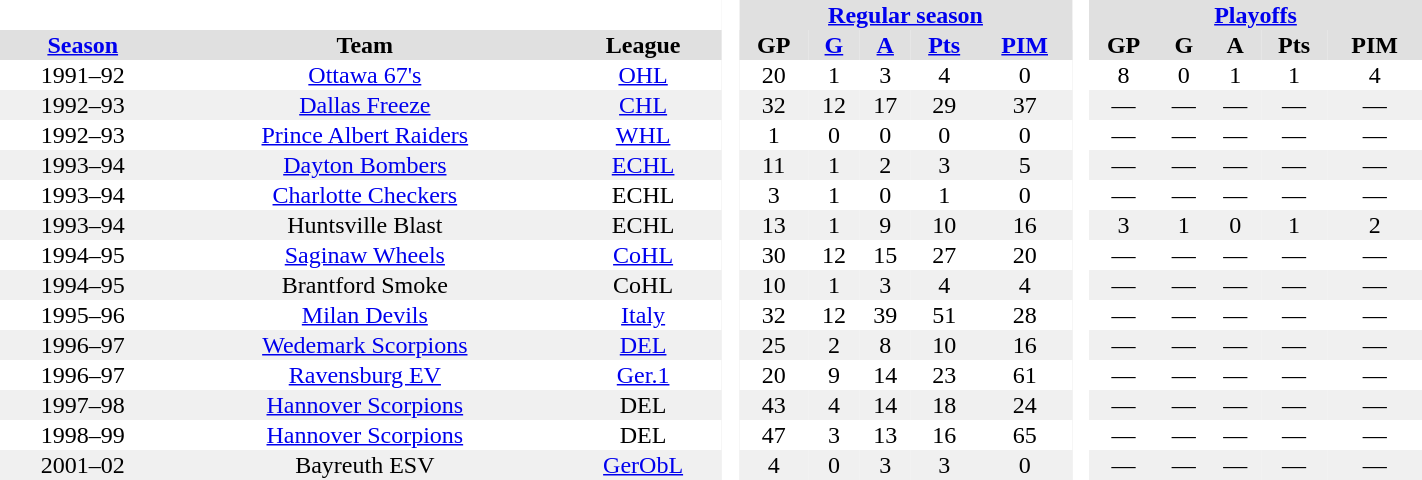<table border="0" cellpadding="1" cellspacing="0" ID="Table3" style="text-align:center" width="75%">
<tr bgcolor="#e0e0e0">
<th colspan="3" bgcolor="#ffffff"> </th>
<th rowspan="99" bgcolor="#ffffff"> </th>
<th colspan="5"><a href='#'>Regular season</a></th>
<th rowspan="99" bgcolor="#ffffff"> </th>
<th colspan="5"><a href='#'>Playoffs</a></th>
</tr>
<tr bgcolor="#e0e0e0">
<th><a href='#'>Season</a></th>
<th>Team</th>
<th>League</th>
<th>GP</th>
<th><a href='#'>G</a></th>
<th><a href='#'>A</a></th>
<th><a href='#'>Pts</a></th>
<th><a href='#'>PIM</a></th>
<th>GP</th>
<th>G</th>
<th>A</th>
<th>Pts</th>
<th>PIM</th>
</tr>
<tr>
<td>1991–92</td>
<td><a href='#'>Ottawa 67's</a></td>
<td><a href='#'>OHL</a></td>
<td>20</td>
<td>1</td>
<td>3</td>
<td>4</td>
<td>0</td>
<td>8</td>
<td>0</td>
<td>1</td>
<td>1</td>
<td>4</td>
</tr>
<tr bgcolor="#f0f0f0">
<td>1992–93</td>
<td><a href='#'>Dallas Freeze</a></td>
<td><a href='#'>CHL</a></td>
<td>32</td>
<td>12</td>
<td>17</td>
<td>29</td>
<td>37</td>
<td>—</td>
<td>—</td>
<td>—</td>
<td>—</td>
<td>—</td>
</tr>
<tr>
<td>1992–93</td>
<td><a href='#'>Prince Albert Raiders</a></td>
<td><a href='#'>WHL</a></td>
<td>1</td>
<td>0</td>
<td>0</td>
<td>0</td>
<td>0</td>
<td>—</td>
<td>—</td>
<td>—</td>
<td>—</td>
<td>—</td>
</tr>
<tr bgcolor="#f0f0f0">
<td>1993–94</td>
<td><a href='#'>Dayton Bombers</a></td>
<td><a href='#'>ECHL</a></td>
<td>11</td>
<td>1</td>
<td>2</td>
<td>3</td>
<td>5</td>
<td>—</td>
<td>—</td>
<td>—</td>
<td>—</td>
<td>—</td>
</tr>
<tr>
<td>1993–94</td>
<td><a href='#'>Charlotte Checkers</a></td>
<td>ECHL</td>
<td>3</td>
<td>1</td>
<td>0</td>
<td>1</td>
<td>0</td>
<td>—</td>
<td>—</td>
<td>—</td>
<td>—</td>
<td>—</td>
</tr>
<tr bgcolor="#f0f0f0">
<td>1993–94</td>
<td>Huntsville Blast</td>
<td>ECHL</td>
<td>13</td>
<td>1</td>
<td>9</td>
<td>10</td>
<td>16</td>
<td>3</td>
<td>1</td>
<td>0</td>
<td>1</td>
<td>2</td>
</tr>
<tr>
<td>1994–95</td>
<td><a href='#'>Saginaw Wheels</a></td>
<td><a href='#'>CoHL</a></td>
<td>30</td>
<td>12</td>
<td>15</td>
<td>27</td>
<td>20</td>
<td>—</td>
<td>—</td>
<td>—</td>
<td>—</td>
<td>—</td>
</tr>
<tr bgcolor="#f0f0f0">
<td>1994–95</td>
<td>Brantford Smoke</td>
<td>CoHL</td>
<td>10</td>
<td>1</td>
<td>3</td>
<td>4</td>
<td>4</td>
<td>—</td>
<td>—</td>
<td>—</td>
<td>—</td>
<td>—</td>
</tr>
<tr>
<td>1995–96</td>
<td><a href='#'>Milan Devils</a></td>
<td><a href='#'>Italy</a></td>
<td>32</td>
<td>12</td>
<td>39</td>
<td>51</td>
<td>28</td>
<td>—</td>
<td>—</td>
<td>—</td>
<td>—</td>
<td>—</td>
</tr>
<tr bgcolor="#f0f0f0">
<td>1996–97</td>
<td><a href='#'>Wedemark Scorpions</a></td>
<td><a href='#'>DEL</a></td>
<td>25</td>
<td>2</td>
<td>8</td>
<td>10</td>
<td>16</td>
<td>—</td>
<td>—</td>
<td>—</td>
<td>—</td>
<td>—</td>
</tr>
<tr>
<td>1996–97</td>
<td><a href='#'>Ravensburg EV</a></td>
<td><a href='#'>Ger.1</a></td>
<td>20</td>
<td>9</td>
<td>14</td>
<td>23</td>
<td>61</td>
<td>—</td>
<td>—</td>
<td>—</td>
<td>—</td>
<td>—</td>
</tr>
<tr bgcolor="#f0f0f0">
<td>1997–98</td>
<td><a href='#'>Hannover Scorpions</a></td>
<td>DEL</td>
<td>43</td>
<td>4</td>
<td>14</td>
<td>18</td>
<td>24</td>
<td>—</td>
<td>—</td>
<td>—</td>
<td>—</td>
<td>—</td>
</tr>
<tr>
<td>1998–99</td>
<td><a href='#'>Hannover Scorpions</a></td>
<td>DEL</td>
<td>47</td>
<td>3</td>
<td>13</td>
<td>16</td>
<td>65</td>
<td>—</td>
<td>—</td>
<td>—</td>
<td>—</td>
<td>—</td>
</tr>
<tr bgcolor="#f0f0f0">
<td>2001–02</td>
<td>Bayreuth ESV</td>
<td><a href='#'>GerObL</a></td>
<td>4</td>
<td>0</td>
<td>3</td>
<td>3</td>
<td>0</td>
<td>—</td>
<td>—</td>
<td>—</td>
<td>—</td>
<td>—</td>
</tr>
</table>
